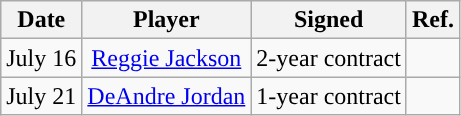<table class="wikitable sortable sortable" style="text-align: center">
<tr>
<th>Date</th>
<th>Player</th>
<th>Signed</th>
<th>Ref.</th>
</tr>
<tr>
<td>July 16</td>
<td><a href='#'>Reggie Jackson</a></td>
<td>2-year contract</td>
<td></td>
</tr>
<tr>
<td>July 21</td>
<td><a href='#'>DeAndre Jordan</a></td>
<td>1-year contract</td>
<td></td>
</tr>
</table>
